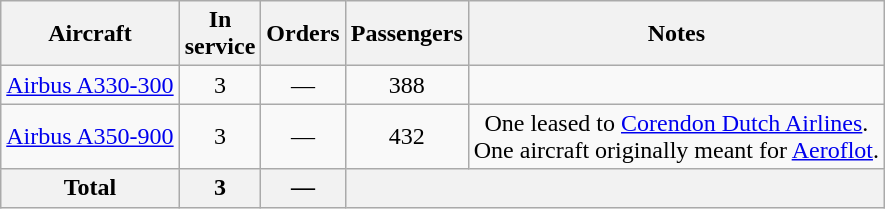<table class="wikitable" style="; text-align:center">
<tr>
<th>Aircraft</th>
<th>In <br> service</th>
<th>Orders</th>
<th>Passengers</th>
<th>Notes</th>
</tr>
<tr>
<td><a href='#'>Airbus A330-300</a></td>
<td>3</td>
<td>—</td>
<td>388</td>
<td></td>
</tr>
<tr>
<td><a href='#'>Airbus A350-900</a></td>
<td>3</td>
<td>—</td>
<td>432</td>
<td>One leased to <a href='#'>Corendon Dutch Airlines</a>.<br>One aircraft originally meant for <a href='#'>Aeroflot</a>.</td>
</tr>
<tr>
<th>Total</th>
<th>3</th>
<th>—</th>
<th colspan="2"></th>
</tr>
</table>
